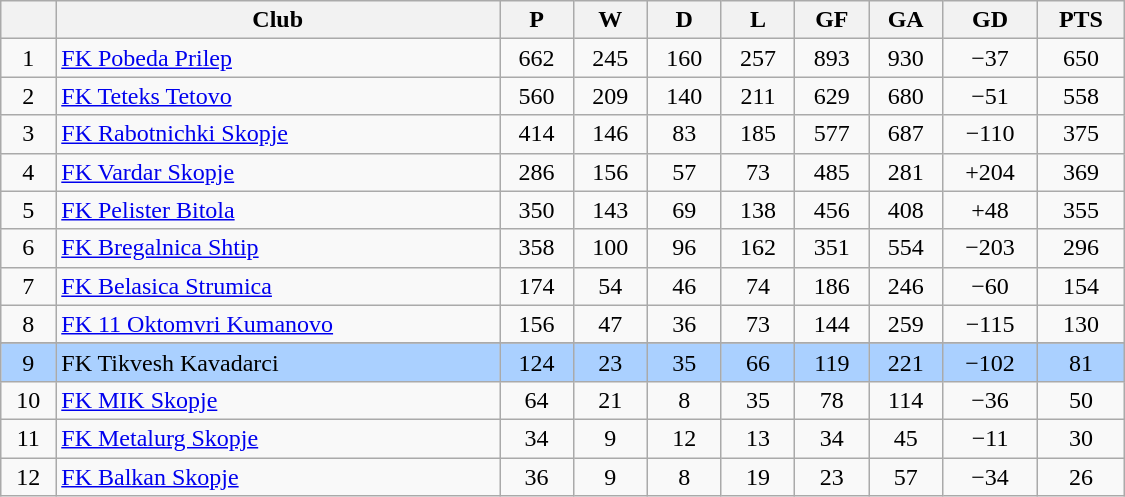<table class="wikitable" style="text-align: center; width: 750px">
<tr>
<th></th>
<th>Club</th>
<th>P</th>
<th>W</th>
<th>D</th>
<th>L</th>
<th>GF</th>
<th>GA</th>
<th>GD</th>
<th>PTS</th>
</tr>
<tr>
<td>1</td>
<td align="left"><a href='#'>FK Pobeda Prilep</a></td>
<td>662</td>
<td>245</td>
<td>160</td>
<td>257</td>
<td>893</td>
<td>930</td>
<td>−37</td>
<td>650</td>
</tr>
<tr>
<td>2</td>
<td align="left"><a href='#'>FK Teteks Tetovo</a></td>
<td>560</td>
<td>209</td>
<td>140</td>
<td>211</td>
<td>629</td>
<td>680</td>
<td>−51</td>
<td>558</td>
</tr>
<tr>
<td>3</td>
<td align="left"><a href='#'>FK Rabotnichki Skopje</a></td>
<td>414</td>
<td>146</td>
<td>83</td>
<td>185</td>
<td>577</td>
<td>687</td>
<td>−110</td>
<td>375</td>
</tr>
<tr>
<td>4</td>
<td align="left"><a href='#'>FK Vardar Skopje</a></td>
<td>286</td>
<td>156</td>
<td>57</td>
<td>73</td>
<td>485</td>
<td>281</td>
<td>+204</td>
<td>369</td>
</tr>
<tr>
<td>5</td>
<td align="left"><a href='#'>FK Pelister Bitola</a></td>
<td>350</td>
<td>143</td>
<td>69</td>
<td>138</td>
<td>456</td>
<td>408</td>
<td>+48</td>
<td>355</td>
</tr>
<tr>
<td>6</td>
<td align="left"><a href='#'>FK Bregalnica Shtip</a></td>
<td>358</td>
<td>100</td>
<td>96</td>
<td>162</td>
<td>351</td>
<td>554</td>
<td>−203</td>
<td>296</td>
</tr>
<tr>
<td>7</td>
<td align="left"><a href='#'>FK Belasica Strumica</a></td>
<td>174</td>
<td>54</td>
<td>46</td>
<td>74</td>
<td>186</td>
<td>246</td>
<td>−60</td>
<td>154</td>
</tr>
<tr>
<td>8</td>
<td align="left"><a href='#'>FK 11 Oktomvri Kumanovo</a></td>
<td>156</td>
<td>47</td>
<td>36</td>
<td>73</td>
<td>144</td>
<td>259</td>
<td>−115</td>
<td>130</td>
</tr>
<tr>
</tr>
<tr bgcolor="#AAD0FF">
<td>9</td>
<td align="left">FK Tikvesh Kavadarci</td>
<td>124</td>
<td>23</td>
<td>35</td>
<td>66</td>
<td>119</td>
<td>221</td>
<td>−102</td>
<td>81</td>
</tr>
<tr>
<td>10</td>
<td align="left"><a href='#'>FK MIK Skopje</a></td>
<td>64</td>
<td>21</td>
<td>8</td>
<td>35</td>
<td>78</td>
<td>114</td>
<td>−36</td>
<td>50</td>
</tr>
<tr>
<td>11</td>
<td align="left"><a href='#'>FK Metalurg Skopje</a></td>
<td>34</td>
<td>9</td>
<td>12</td>
<td>13</td>
<td>34</td>
<td>45</td>
<td>−11</td>
<td>30</td>
</tr>
<tr>
<td>12</td>
<td align="left"><a href='#'>FK Balkan Skopje</a></td>
<td>36</td>
<td>9</td>
<td>8</td>
<td>19</td>
<td>23</td>
<td>57</td>
<td>−34</td>
<td>26</td>
</tr>
</table>
